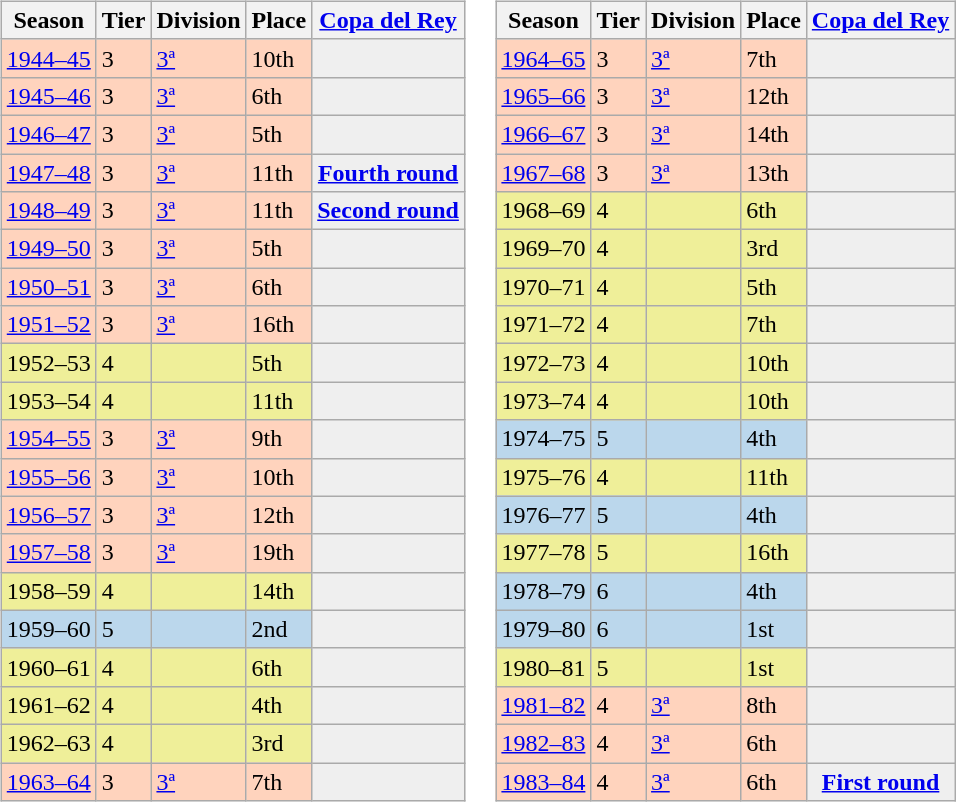<table>
<tr>
<td valign="top" width=0%><br><table class="wikitable">
<tr style="background:#f0f6fa;">
<th>Season</th>
<th>Tier</th>
<th>Division</th>
<th>Place</th>
<th><a href='#'>Copa del Rey</a></th>
</tr>
<tr>
<td style="background:#FFD3BD;"><a href='#'>1944–45</a></td>
<td style="background:#FFD3BD;">3</td>
<td style="background:#FFD3BD;"><a href='#'>3ª</a></td>
<td style="background:#FFD3BD;">10th</td>
<td style="background:#efefef;"></td>
</tr>
<tr>
<td style="background:#FFD3BD;"><a href='#'>1945–46</a></td>
<td style="background:#FFD3BD;">3</td>
<td style="background:#FFD3BD;"><a href='#'>3ª</a></td>
<td style="background:#FFD3BD;">6th</td>
<td style="background:#efefef;"></td>
</tr>
<tr>
<td style="background:#FFD3BD;"><a href='#'>1946–47</a></td>
<td style="background:#FFD3BD;">3</td>
<td style="background:#FFD3BD;"><a href='#'>3ª</a></td>
<td style="background:#FFD3BD;">5th</td>
<th style="background:#efefef;"></th>
</tr>
<tr>
<td style="background:#FFD3BD;"><a href='#'>1947–48</a></td>
<td style="background:#FFD3BD;">3</td>
<td style="background:#FFD3BD;"><a href='#'>3ª</a></td>
<td style="background:#FFD3BD;">11th</td>
<th style="background:#efefef;"><a href='#'>Fourth round</a></th>
</tr>
<tr>
<td style="background:#FFD3BD;"><a href='#'>1948–49</a></td>
<td style="background:#FFD3BD;">3</td>
<td style="background:#FFD3BD;"><a href='#'>3ª</a></td>
<td style="background:#FFD3BD;">11th</td>
<th style="background:#efefef;"><a href='#'>Second round</a></th>
</tr>
<tr>
<td style="background:#FFD3BD;"><a href='#'>1949–50</a></td>
<td style="background:#FFD3BD;">3</td>
<td style="background:#FFD3BD;"><a href='#'>3ª</a></td>
<td style="background:#FFD3BD;">5th</td>
<th style="background:#efefef;"></th>
</tr>
<tr>
<td style="background:#FFD3BD;"><a href='#'>1950–51</a></td>
<td style="background:#FFD3BD;">3</td>
<td style="background:#FFD3BD;"><a href='#'>3ª</a></td>
<td style="background:#FFD3BD;">6th</td>
<td style="background:#efefef;"></td>
</tr>
<tr>
<td style="background:#FFD3BD;"><a href='#'>1951–52</a></td>
<td style="background:#FFD3BD;">3</td>
<td style="background:#FFD3BD;"><a href='#'>3ª</a></td>
<td style="background:#FFD3BD;">16th</td>
<th style="background:#efefef;"></th>
</tr>
<tr>
<td style="background:#EFEF99;">1952–53</td>
<td style="background:#EFEF99;">4</td>
<td style="background:#EFEF99;"></td>
<td style="background:#EFEF99;">5th</td>
<th style="background:#efefef;"></th>
</tr>
<tr>
<td style="background:#EFEF99;">1953–54</td>
<td style="background:#EFEF99;">4</td>
<td style="background:#EFEF99;"></td>
<td style="background:#EFEF99;">11th</td>
<th style="background:#efefef;"></th>
</tr>
<tr>
<td style="background:#FFD3BD;"><a href='#'>1954–55</a></td>
<td style="background:#FFD3BD;">3</td>
<td style="background:#FFD3BD;"><a href='#'>3ª</a></td>
<td style="background:#FFD3BD;">9th</td>
<td style="background:#efefef;"></td>
</tr>
<tr>
<td style="background:#FFD3BD;"><a href='#'>1955–56</a></td>
<td style="background:#FFD3BD;">3</td>
<td style="background:#FFD3BD;"><a href='#'>3ª</a></td>
<td style="background:#FFD3BD;">10th</td>
<td style="background:#efefef;"></td>
</tr>
<tr>
<td style="background:#FFD3BD;"><a href='#'>1956–57</a></td>
<td style="background:#FFD3BD;">3</td>
<td style="background:#FFD3BD;"><a href='#'>3ª</a></td>
<td style="background:#FFD3BD;">12th</td>
<th style="background:#efefef;"></th>
</tr>
<tr>
<td style="background:#FFD3BD;"><a href='#'>1957–58</a></td>
<td style="background:#FFD3BD;">3</td>
<td style="background:#FFD3BD;"><a href='#'>3ª</a></td>
<td style="background:#FFD3BD;">19th</td>
<th style="background:#efefef;"></th>
</tr>
<tr>
<td style="background:#EFEF99;">1958–59</td>
<td style="background:#EFEF99;">4</td>
<td style="background:#EFEF99;"></td>
<td style="background:#EFEF99;">14th</td>
<th style="background:#efefef;"></th>
</tr>
<tr>
<td style="background:#BBD7EC;">1959–60</td>
<td style="background:#BBD7EC;">5</td>
<td style="background:#BBD7EC;"></td>
<td style="background:#BBD7EC;">2nd</td>
<th style="background:#efefef;"></th>
</tr>
<tr>
<td style="background:#EFEF99;">1960–61</td>
<td style="background:#EFEF99;">4</td>
<td style="background:#EFEF99;"></td>
<td style="background:#EFEF99;">6th</td>
<th style="background:#efefef;"></th>
</tr>
<tr>
<td style="background:#EFEF99;">1961–62</td>
<td style="background:#EFEF99;">4</td>
<td style="background:#EFEF99;"></td>
<td style="background:#EFEF99;">4th</td>
<th style="background:#efefef;"></th>
</tr>
<tr>
<td style="background:#EFEF99;">1962–63</td>
<td style="background:#EFEF99;">4</td>
<td style="background:#EFEF99;"></td>
<td style="background:#EFEF99;">3rd</td>
<th style="background:#efefef;"></th>
</tr>
<tr>
<td style="background:#FFD3BD;"><a href='#'>1963–64</a></td>
<td style="background:#FFD3BD;">3</td>
<td style="background:#FFD3BD;"><a href='#'>3ª</a></td>
<td style="background:#FFD3BD;">7th</td>
<th style="background:#efefef;"></th>
</tr>
</table>
</td>
<td valign="top" width=0%><br><table class="wikitable">
<tr style="background:#f0f6fa;">
<th>Season</th>
<th>Tier</th>
<th>Division</th>
<th>Place</th>
<th><a href='#'>Copa del Rey</a></th>
</tr>
<tr>
<td style="background:#FFD3BD;"><a href='#'>1964–65</a></td>
<td style="background:#FFD3BD;">3</td>
<td style="background:#FFD3BD;"><a href='#'>3ª</a></td>
<td style="background:#FFD3BD;">7th</td>
<th style="background:#efefef;"></th>
</tr>
<tr>
<td style="background:#FFD3BD;"><a href='#'>1965–66</a></td>
<td style="background:#FFD3BD;">3</td>
<td style="background:#FFD3BD;"><a href='#'>3ª</a></td>
<td style="background:#FFD3BD;">12th</td>
<td style="background:#efefef;"></td>
</tr>
<tr>
<td style="background:#FFD3BD;"><a href='#'>1966–67</a></td>
<td style="background:#FFD3BD;">3</td>
<td style="background:#FFD3BD;"><a href='#'>3ª</a></td>
<td style="background:#FFD3BD;">14th</td>
<th style="background:#efefef;"></th>
</tr>
<tr>
<td style="background:#FFD3BD;"><a href='#'>1967–68</a></td>
<td style="background:#FFD3BD;">3</td>
<td style="background:#FFD3BD;"><a href='#'>3ª</a></td>
<td style="background:#FFD3BD;">13th</td>
<th style="background:#efefef;"></th>
</tr>
<tr>
<td style="background:#EFEF99;">1968–69</td>
<td style="background:#EFEF99;">4</td>
<td style="background:#EFEF99;"></td>
<td style="background:#EFEF99;">6th</td>
<th style="background:#efefef;"></th>
</tr>
<tr>
<td style="background:#EFEF99;">1969–70</td>
<td style="background:#EFEF99;">4</td>
<td style="background:#EFEF99;"></td>
<td style="background:#EFEF99;">3rd</td>
<th style="background:#efefef;"></th>
</tr>
<tr>
<td style="background:#EFEF99;">1970–71</td>
<td style="background:#EFEF99;">4</td>
<td style="background:#EFEF99;"></td>
<td style="background:#EFEF99;">5th</td>
<th style="background:#efefef;"></th>
</tr>
<tr>
<td style="background:#EFEF99;">1971–72</td>
<td style="background:#EFEF99;">4</td>
<td style="background:#EFEF99;"></td>
<td style="background:#EFEF99;">7th</td>
<th style="background:#efefef;"></th>
</tr>
<tr>
<td style="background:#EFEF99;">1972–73</td>
<td style="background:#EFEF99;">4</td>
<td style="background:#EFEF99;"></td>
<td style="background:#EFEF99;">10th</td>
<th style="background:#efefef;"></th>
</tr>
<tr>
<td style="background:#EFEF99;">1973–74</td>
<td style="background:#EFEF99;">4</td>
<td style="background:#EFEF99;"></td>
<td style="background:#EFEF99;">10th</td>
<th style="background:#efefef;"></th>
</tr>
<tr>
<td style="background:#BBD7EC;">1974–75</td>
<td style="background:#BBD7EC;">5</td>
<td style="background:#BBD7EC;"></td>
<td style="background:#BBD7EC;">4th</td>
<th style="background:#efefef;"></th>
</tr>
<tr>
<td style="background:#EFEF99;">1975–76</td>
<td style="background:#EFEF99;">4</td>
<td style="background:#EFEF99;"></td>
<td style="background:#EFEF99;">11th</td>
<th style="background:#efefef;"></th>
</tr>
<tr>
<td style="background:#BBD7EC;">1976–77</td>
<td style="background:#BBD7EC;">5</td>
<td style="background:#BBD7EC;"></td>
<td style="background:#BBD7EC;">4th</td>
<th style="background:#efefef;"></th>
</tr>
<tr>
<td style="background:#EFEF99;">1977–78</td>
<td style="background:#EFEF99;">5</td>
<td style="background:#EFEF99;"></td>
<td style="background:#EFEF99;">16th</td>
<th style="background:#efefef;"></th>
</tr>
<tr>
<td style="background:#BBD7EC;">1978–79</td>
<td style="background:#BBD7EC;">6</td>
<td style="background:#BBD7EC;"></td>
<td style="background:#BBD7EC;">4th</td>
<th style="background:#efefef;"></th>
</tr>
<tr>
<td style="background:#BBD7EC;">1979–80</td>
<td style="background:#BBD7EC;">6</td>
<td style="background:#BBD7EC;"></td>
<td style="background:#BBD7EC;">1st</td>
<th style="background:#efefef;"></th>
</tr>
<tr>
<td style="background:#EFEF99;">1980–81</td>
<td style="background:#EFEF99;">5</td>
<td style="background:#EFEF99;"></td>
<td style="background:#EFEF99;">1st</td>
<th style="background:#efefef;"></th>
</tr>
<tr>
<td style="background:#FFD3BD;"><a href='#'>1981–82</a></td>
<td style="background:#FFD3BD;">4</td>
<td style="background:#FFD3BD;"><a href='#'>3ª</a></td>
<td style="background:#FFD3BD;">8th</td>
<th style="background:#efefef;"></th>
</tr>
<tr>
<td style="background:#FFD3BD;"><a href='#'>1982–83</a></td>
<td style="background:#FFD3BD;">4</td>
<td style="background:#FFD3BD;"><a href='#'>3ª</a></td>
<td style="background:#FFD3BD;">6th</td>
<th style="background:#efefef;"></th>
</tr>
<tr>
<td style="background:#FFD3BD;"><a href='#'>1983–84</a></td>
<td style="background:#FFD3BD;">4</td>
<td style="background:#FFD3BD;"><a href='#'>3ª</a></td>
<td style="background:#FFD3BD;">6th</td>
<th style="background:#efefef;"><a href='#'>First round</a></th>
</tr>
</table>
</td>
</tr>
</table>
